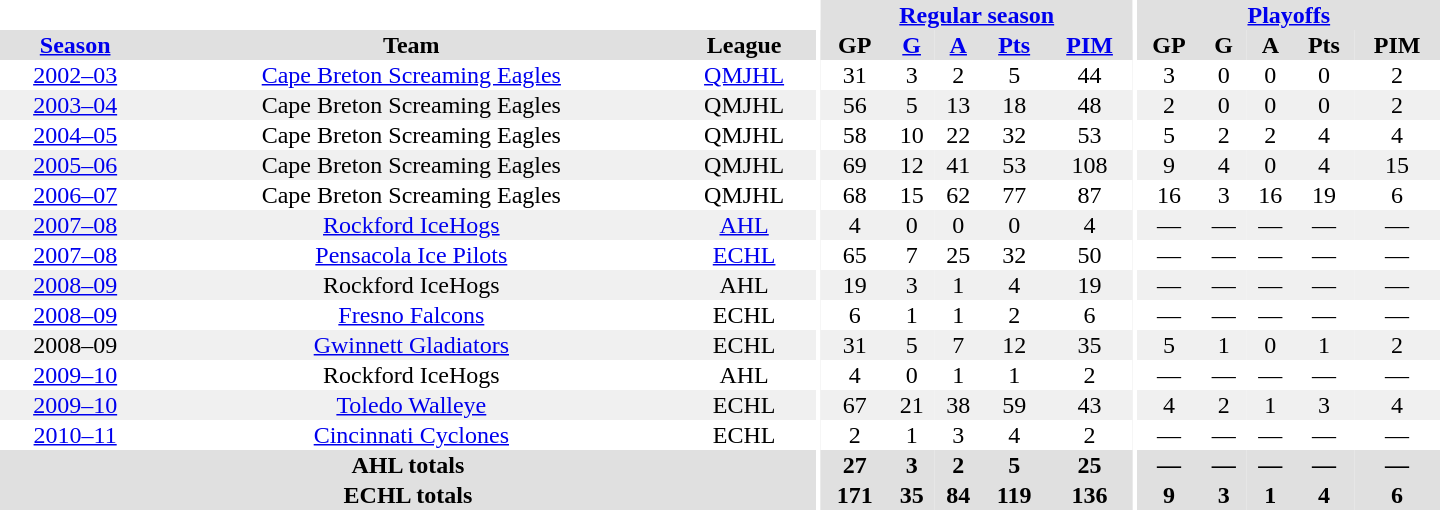<table border="0" cellpadding="1" cellspacing="0" style="text-align:center; width:60em">
<tr bgcolor="#e0e0e0">
<th colspan="3" bgcolor="#ffffff"></th>
<th rowspan="99" bgcolor="#ffffff"></th>
<th colspan="5"><a href='#'>Regular season</a></th>
<th rowspan="99" bgcolor="#ffffff"></th>
<th colspan="5"><a href='#'>Playoffs</a></th>
</tr>
<tr bgcolor="#e0e0e0">
<th><a href='#'>Season</a></th>
<th>Team</th>
<th>League</th>
<th>GP</th>
<th><a href='#'>G</a></th>
<th><a href='#'>A</a></th>
<th><a href='#'>Pts</a></th>
<th><a href='#'>PIM</a></th>
<th>GP</th>
<th>G</th>
<th>A</th>
<th>Pts</th>
<th>PIM</th>
</tr>
<tr>
<td><a href='#'>2002–03</a></td>
<td><a href='#'>Cape Breton Screaming Eagles</a></td>
<td><a href='#'>QMJHL</a></td>
<td>31</td>
<td>3</td>
<td>2</td>
<td>5</td>
<td>44</td>
<td>3</td>
<td>0</td>
<td>0</td>
<td>0</td>
<td>2</td>
</tr>
<tr bgcolor="#f0f0f0">
<td><a href='#'>2003–04</a></td>
<td>Cape Breton Screaming Eagles</td>
<td>QMJHL</td>
<td>56</td>
<td>5</td>
<td>13</td>
<td>18</td>
<td>48</td>
<td>2</td>
<td>0</td>
<td>0</td>
<td>0</td>
<td>2</td>
</tr>
<tr>
<td><a href='#'>2004–05</a></td>
<td>Cape Breton Screaming Eagles</td>
<td>QMJHL</td>
<td>58</td>
<td>10</td>
<td>22</td>
<td>32</td>
<td>53</td>
<td>5</td>
<td>2</td>
<td>2</td>
<td>4</td>
<td>4</td>
</tr>
<tr bgcolor="#f0f0f0">
<td><a href='#'>2005–06</a></td>
<td>Cape Breton Screaming Eagles</td>
<td>QMJHL</td>
<td>69</td>
<td>12</td>
<td>41</td>
<td>53</td>
<td>108</td>
<td>9</td>
<td>4</td>
<td>0</td>
<td>4</td>
<td>15</td>
</tr>
<tr>
<td><a href='#'>2006–07</a></td>
<td>Cape Breton Screaming Eagles</td>
<td>QMJHL</td>
<td>68</td>
<td>15</td>
<td>62</td>
<td>77</td>
<td>87</td>
<td>16</td>
<td>3</td>
<td>16</td>
<td>19</td>
<td>6</td>
</tr>
<tr bgcolor="#f0f0f0">
<td><a href='#'>2007–08</a></td>
<td><a href='#'>Rockford IceHogs</a></td>
<td><a href='#'>AHL</a></td>
<td>4</td>
<td>0</td>
<td>0</td>
<td>0</td>
<td>4</td>
<td>—</td>
<td>—</td>
<td>—</td>
<td>—</td>
<td>—</td>
</tr>
<tr>
<td><a href='#'>2007–08</a></td>
<td><a href='#'>Pensacola Ice Pilots</a></td>
<td><a href='#'>ECHL</a></td>
<td>65</td>
<td>7</td>
<td>25</td>
<td>32</td>
<td>50</td>
<td>—</td>
<td>—</td>
<td>—</td>
<td>—</td>
<td>—</td>
</tr>
<tr bgcolor="#f0f0f0">
<td><a href='#'>2008–09</a></td>
<td>Rockford IceHogs</td>
<td>AHL</td>
<td>19</td>
<td>3</td>
<td>1</td>
<td>4</td>
<td>19</td>
<td>—</td>
<td>—</td>
<td>—</td>
<td>—</td>
<td>—</td>
</tr>
<tr>
<td><a href='#'>2008–09</a></td>
<td><a href='#'>Fresno Falcons</a></td>
<td>ECHL</td>
<td>6</td>
<td>1</td>
<td>1</td>
<td>2</td>
<td>6</td>
<td>—</td>
<td>—</td>
<td>—</td>
<td>—</td>
<td>—</td>
</tr>
<tr bgcolor="#f0f0f0">
<td>2008–09</td>
<td><a href='#'>Gwinnett Gladiators</a></td>
<td>ECHL</td>
<td>31</td>
<td>5</td>
<td>7</td>
<td>12</td>
<td>35</td>
<td>5</td>
<td>1</td>
<td>0</td>
<td>1</td>
<td>2</td>
</tr>
<tr>
<td><a href='#'>2009–10</a></td>
<td>Rockford IceHogs</td>
<td>AHL</td>
<td>4</td>
<td>0</td>
<td>1</td>
<td>1</td>
<td>2</td>
<td>—</td>
<td>—</td>
<td>—</td>
<td>—</td>
<td>—</td>
</tr>
<tr bgcolor="#f0f0f0">
<td><a href='#'>2009–10</a></td>
<td><a href='#'>Toledo Walleye</a></td>
<td>ECHL</td>
<td>67</td>
<td>21</td>
<td>38</td>
<td>59</td>
<td>43</td>
<td>4</td>
<td>2</td>
<td>1</td>
<td>3</td>
<td>4</td>
</tr>
<tr>
<td><a href='#'>2010–11</a></td>
<td><a href='#'>Cincinnati Cyclones</a></td>
<td>ECHL</td>
<td>2</td>
<td>1</td>
<td>3</td>
<td>4</td>
<td>2</td>
<td>—</td>
<td>—</td>
<td>—</td>
<td>—</td>
<td>—</td>
</tr>
<tr bgcolor="#e0e0e0">
<th colspan="3">AHL totals</th>
<th>27</th>
<th>3</th>
<th>2</th>
<th>5</th>
<th>25</th>
<th>—</th>
<th>—</th>
<th>—</th>
<th>—</th>
<th>—</th>
</tr>
<tr bgcolor="#e0e0e0">
<th colspan="3">ECHL totals</th>
<th>171</th>
<th>35</th>
<th>84</th>
<th>119</th>
<th>136</th>
<th>9</th>
<th>3</th>
<th>1</th>
<th>4</th>
<th>6</th>
</tr>
</table>
